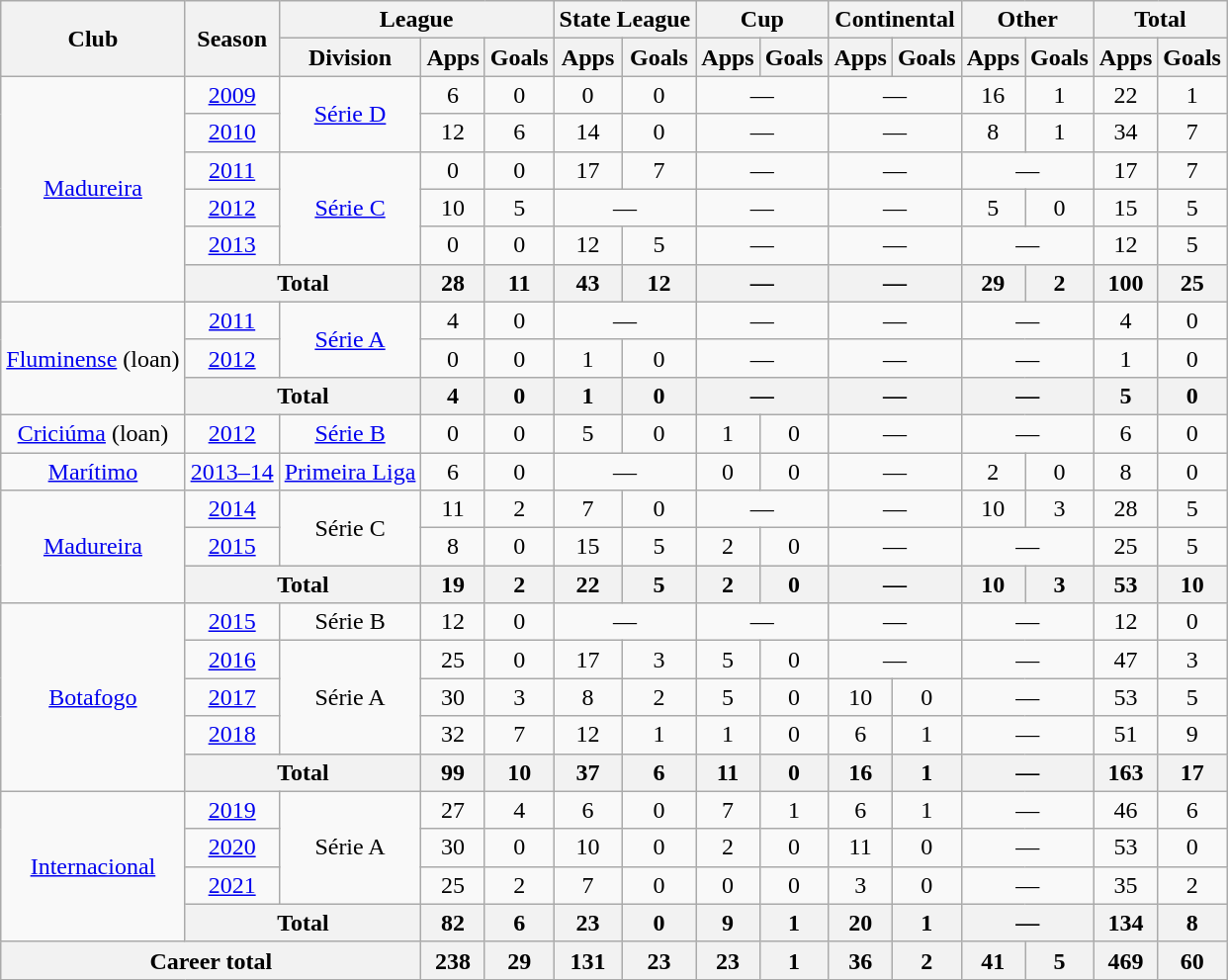<table class="wikitable" style="text-align: center;">
<tr>
<th rowspan="2">Club</th>
<th rowspan="2">Season</th>
<th colspan="3">League</th>
<th colspan="2">State League</th>
<th colspan="2">Cup</th>
<th colspan="2">Continental</th>
<th colspan="2">Other</th>
<th colspan="2">Total</th>
</tr>
<tr>
<th>Division</th>
<th>Apps</th>
<th>Goals</th>
<th>Apps</th>
<th>Goals</th>
<th>Apps</th>
<th>Goals</th>
<th>Apps</th>
<th>Goals</th>
<th>Apps</th>
<th>Goals</th>
<th>Apps</th>
<th>Goals</th>
</tr>
<tr>
<td rowspan="6" valign="center"><a href='#'>Madureira</a></td>
<td><a href='#'>2009</a></td>
<td rowspan="2"><a href='#'>Série D</a></td>
<td>6</td>
<td>0</td>
<td>0</td>
<td>0</td>
<td colspan="2">—</td>
<td colspan="2">—</td>
<td>16</td>
<td>1</td>
<td>22</td>
<td>1</td>
</tr>
<tr>
<td><a href='#'>2010</a></td>
<td>12</td>
<td>6</td>
<td>14</td>
<td>0</td>
<td colspan="2">—</td>
<td colspan="2">—</td>
<td>8</td>
<td>1</td>
<td>34</td>
<td>7</td>
</tr>
<tr>
<td><a href='#'>2011</a></td>
<td rowspan="3"><a href='#'>Série C</a></td>
<td>0</td>
<td>0</td>
<td>17</td>
<td>7</td>
<td colspan="2">—</td>
<td colspan="2">—</td>
<td colspan="2">—</td>
<td>17</td>
<td>7</td>
</tr>
<tr>
<td><a href='#'>2012</a></td>
<td>10</td>
<td>5</td>
<td colspan="2">—</td>
<td colspan="2">—</td>
<td colspan="2">—</td>
<td>5</td>
<td>0</td>
<td>15</td>
<td>5</td>
</tr>
<tr>
<td><a href='#'>2013</a></td>
<td>0</td>
<td>0</td>
<td>12</td>
<td>5</td>
<td colspan="2">—</td>
<td colspan="2">—</td>
<td colspan="2">—</td>
<td>12</td>
<td>5</td>
</tr>
<tr>
<th colspan="2">Total</th>
<th>28</th>
<th>11</th>
<th>43</th>
<th>12</th>
<th colspan="2">—</th>
<th colspan="2">—</th>
<th>29</th>
<th>2</th>
<th>100</th>
<th>25</th>
</tr>
<tr>
<td rowspan="3" valign="center"><a href='#'>Fluminense</a> (loan)</td>
<td><a href='#'>2011</a></td>
<td rowspan="2"><a href='#'>Série A</a></td>
<td>4</td>
<td>0</td>
<td colspan="2">—</td>
<td colspan="2">—</td>
<td colspan="2">—</td>
<td colspan="2">—</td>
<td>4</td>
<td>0</td>
</tr>
<tr>
<td><a href='#'>2012</a></td>
<td>0</td>
<td>0</td>
<td>1</td>
<td>0</td>
<td colspan="2">—</td>
<td colspan="2">—</td>
<td colspan="2">—</td>
<td>1</td>
<td>0</td>
</tr>
<tr>
<th colspan="2">Total</th>
<th>4</th>
<th>0</th>
<th>1</th>
<th>0</th>
<th colspan="2">—</th>
<th colspan="2">—</th>
<th colspan="2">—</th>
<th>5</th>
<th>0</th>
</tr>
<tr>
<td valign="center"><a href='#'>Criciúma</a> (loan)</td>
<td><a href='#'>2012</a></td>
<td><a href='#'>Série B</a></td>
<td>0</td>
<td>0</td>
<td>5</td>
<td>0</td>
<td>1</td>
<td>0</td>
<td colspan="2">—</td>
<td colspan="2">—</td>
<td>6</td>
<td>0</td>
</tr>
<tr>
<td valign="center"><a href='#'>Marítimo</a></td>
<td><a href='#'>2013–14</a></td>
<td><a href='#'>Primeira Liga</a></td>
<td>6</td>
<td>0</td>
<td colspan="2">—</td>
<td>0</td>
<td>0</td>
<td colspan="2">—</td>
<td>2</td>
<td>0</td>
<td>8</td>
<td>0</td>
</tr>
<tr>
<td rowspan="3" valign="center"><a href='#'>Madureira</a></td>
<td><a href='#'>2014</a></td>
<td rowspan="2">Série C</td>
<td>11</td>
<td>2</td>
<td>7</td>
<td>0</td>
<td colspan="2">—</td>
<td colspan="2">—</td>
<td>10</td>
<td>3</td>
<td>28</td>
<td>5</td>
</tr>
<tr>
<td><a href='#'>2015</a></td>
<td>8</td>
<td>0</td>
<td>15</td>
<td>5</td>
<td>2</td>
<td>0</td>
<td colspan="2">—</td>
<td colspan="2">—</td>
<td>25</td>
<td>5</td>
</tr>
<tr>
<th colspan="2">Total</th>
<th>19</th>
<th>2</th>
<th>22</th>
<th>5</th>
<th>2</th>
<th>0</th>
<th colspan="2">—</th>
<th>10</th>
<th>3</th>
<th>53</th>
<th>10</th>
</tr>
<tr>
<td rowspan="5" valign="center"><a href='#'>Botafogo</a></td>
<td><a href='#'>2015</a></td>
<td>Série B</td>
<td>12</td>
<td>0</td>
<td colspan="2">—</td>
<td colspan="2">—</td>
<td colspan="2">—</td>
<td colspan="2">—</td>
<td>12</td>
<td>0</td>
</tr>
<tr>
<td><a href='#'>2016</a></td>
<td rowspan="3">Série A</td>
<td>25</td>
<td>0</td>
<td>17</td>
<td>3</td>
<td>5</td>
<td>0</td>
<td colspan="2">—</td>
<td colspan="2">—</td>
<td>47</td>
<td>3</td>
</tr>
<tr>
<td><a href='#'>2017</a></td>
<td>30</td>
<td>3</td>
<td>8</td>
<td>2</td>
<td>5</td>
<td>0</td>
<td>10</td>
<td>0</td>
<td colspan="2">—</td>
<td>53</td>
<td>5</td>
</tr>
<tr>
<td><a href='#'>2018</a></td>
<td>32</td>
<td>7</td>
<td>12</td>
<td>1</td>
<td>1</td>
<td>0</td>
<td>6</td>
<td>1</td>
<td colspan="2">—</td>
<td>51</td>
<td>9</td>
</tr>
<tr>
<th colspan="2">Total</th>
<th>99</th>
<th>10</th>
<th>37</th>
<th>6</th>
<th>11</th>
<th>0</th>
<th>16</th>
<th>1</th>
<th colspan="2">—</th>
<th>163</th>
<th>17</th>
</tr>
<tr>
<td rowspan="4" valign="center"><a href='#'>Internacional</a></td>
<td><a href='#'>2019</a></td>
<td rowspan="3">Série A</td>
<td>27</td>
<td>4</td>
<td>6</td>
<td>0</td>
<td>7</td>
<td>1</td>
<td>6</td>
<td>1</td>
<td colspan="2">—</td>
<td>46</td>
<td>6</td>
</tr>
<tr>
<td><a href='#'>2020</a></td>
<td>30</td>
<td>0</td>
<td>10</td>
<td>0</td>
<td>2</td>
<td>0</td>
<td>11</td>
<td>0</td>
<td colspan="2">—</td>
<td>53</td>
<td>0</td>
</tr>
<tr>
<td><a href='#'>2021</a></td>
<td>25</td>
<td>2</td>
<td>7</td>
<td>0</td>
<td>0</td>
<td>0</td>
<td>3</td>
<td>0</td>
<td colspan="2">—</td>
<td>35</td>
<td>2</td>
</tr>
<tr>
<th colspan="2">Total</th>
<th>82</th>
<th>6</th>
<th>23</th>
<th>0</th>
<th>9</th>
<th>1</th>
<th>20</th>
<th>1</th>
<th colspan="2">—</th>
<th>134</th>
<th>8</th>
</tr>
<tr>
<th colspan="3"><strong>Career total</strong></th>
<th>238</th>
<th>29</th>
<th>131</th>
<th>23</th>
<th>23</th>
<th>1</th>
<th>36</th>
<th>2</th>
<th>41</th>
<th>5</th>
<th>469</th>
<th>60</th>
</tr>
</table>
